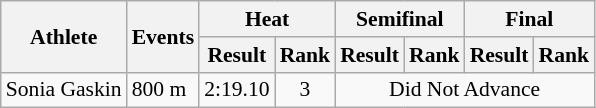<table class=wikitable style="font-size:90%">
<tr>
<th rowspan="2">Athlete</th>
<th rowspan="2">Events</th>
<th colspan="2">Heat</th>
<th colspan="2">Semifinal</th>
<th colspan="2">Final</th>
</tr>
<tr>
<th>Result</th>
<th>Rank</th>
<th>Result</th>
<th>Rank</th>
<th>Result</th>
<th>Rank</th>
</tr>
<tr>
<td>Sonia Gaskin</td>
<td>800 m</td>
<td align=center>2:19.10</td>
<td align=center>3</td>
<td align=center colspan=4>Did Not Advance</td>
</tr>
</table>
